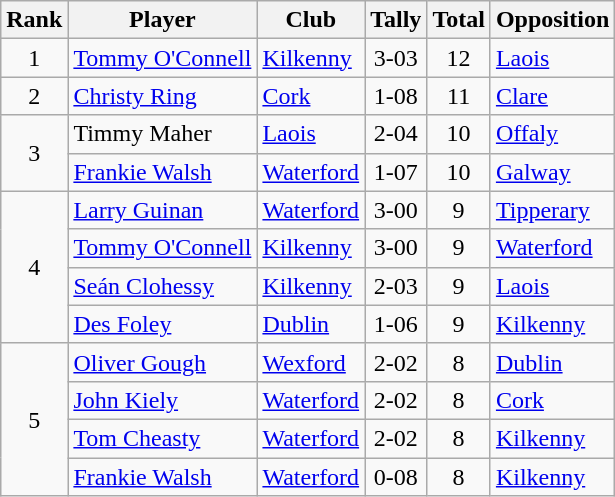<table class="wikitable">
<tr>
<th>Rank</th>
<th>Player</th>
<th>Club</th>
<th>Tally</th>
<th>Total</th>
<th>Opposition</th>
</tr>
<tr>
<td rowspan="1" style="text-align:center;">1</td>
<td><a href='#'>Tommy O'Connell</a></td>
<td><a href='#'>Kilkenny</a></td>
<td align=center>3-03</td>
<td align=center>12</td>
<td><a href='#'>Laois</a></td>
</tr>
<tr>
<td rowspan="1" style="text-align:center;">2</td>
<td><a href='#'>Christy Ring</a></td>
<td><a href='#'>Cork</a></td>
<td align=center>1-08</td>
<td align=center>11</td>
<td><a href='#'>Clare</a></td>
</tr>
<tr>
<td rowspan="2" style="text-align:center;">3</td>
<td>Timmy Maher</td>
<td><a href='#'>Laois</a></td>
<td align=center>2-04</td>
<td align=center>10</td>
<td><a href='#'>Offaly</a></td>
</tr>
<tr>
<td><a href='#'>Frankie Walsh</a></td>
<td><a href='#'>Waterford</a></td>
<td align=center>1-07</td>
<td align=center>10</td>
<td><a href='#'>Galway</a></td>
</tr>
<tr>
<td rowspan="4" style="text-align:center;">4</td>
<td><a href='#'>Larry Guinan</a></td>
<td><a href='#'>Waterford</a></td>
<td align=center>3-00</td>
<td align=center>9</td>
<td><a href='#'>Tipperary</a></td>
</tr>
<tr>
<td><a href='#'>Tommy O'Connell</a></td>
<td><a href='#'>Kilkenny</a></td>
<td align=center>3-00</td>
<td align=center>9</td>
<td><a href='#'>Waterford</a></td>
</tr>
<tr>
<td><a href='#'>Seán Clohessy</a></td>
<td><a href='#'>Kilkenny</a></td>
<td align=center>2-03</td>
<td align=center>9</td>
<td><a href='#'>Laois</a></td>
</tr>
<tr>
<td><a href='#'>Des Foley</a></td>
<td><a href='#'>Dublin</a></td>
<td align=center>1-06</td>
<td align=center>9</td>
<td><a href='#'>Kilkenny</a></td>
</tr>
<tr>
<td rowspan="4" style="text-align:center;">5</td>
<td><a href='#'>Oliver Gough</a></td>
<td><a href='#'>Wexford</a></td>
<td align=center>2-02</td>
<td align=center>8</td>
<td><a href='#'>Dublin</a></td>
</tr>
<tr>
<td><a href='#'>John Kiely</a></td>
<td><a href='#'>Waterford</a></td>
<td align=center>2-02</td>
<td align=center>8</td>
<td><a href='#'>Cork</a></td>
</tr>
<tr>
<td><a href='#'>Tom Cheasty</a></td>
<td><a href='#'>Waterford</a></td>
<td align=center>2-02</td>
<td align=center>8</td>
<td><a href='#'>Kilkenny</a></td>
</tr>
<tr>
<td><a href='#'>Frankie Walsh</a></td>
<td><a href='#'>Waterford</a></td>
<td align=center>0-08</td>
<td align=center>8</td>
<td><a href='#'>Kilkenny</a></td>
</tr>
</table>
